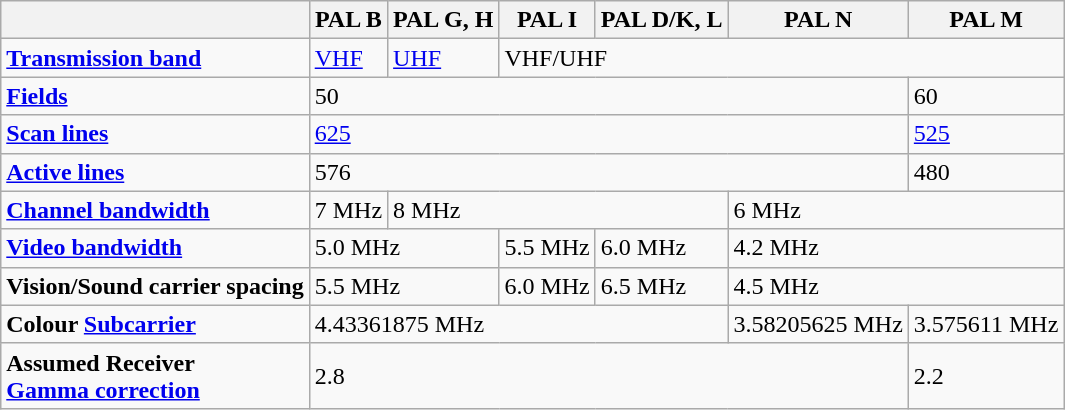<table class="wikitable">
<tr style="font-weight:bold;">
<th style="font-weight:normal;"></th>
<th>PAL B</th>
<th>PAL G, H</th>
<th>PAL I</th>
<th>PAL D/K, L</th>
<th>PAL N</th>
<th>PAL M</th>
</tr>
<tr>
<td style="font-weight:bold;"><a href='#'>Transmission band</a></td>
<td><a href='#'>VHF</a></td>
<td><a href='#'>UHF</a></td>
<td colspan="4">VHF/UHF</td>
</tr>
<tr>
<td style="font-weight:bold;"><a href='#'>Fields</a></td>
<td colspan="5">50</td>
<td>60</td>
</tr>
<tr>
<td style="font-weight:bold;"><a href='#'>Scan lines</a></td>
<td colspan="5"><a href='#'>625</a></td>
<td><a href='#'>525</a></td>
</tr>
<tr>
<td style="font-weight:bold;"><a href='#'>Active lines</a></td>
<td colspan="5">576</td>
<td>480</td>
</tr>
<tr>
<td style="font-weight:bold;"><a href='#'>Channel bandwidth</a></td>
<td>7 MHz</td>
<td colspan="3">8 MHz</td>
<td colspan="2">6 MHz</td>
</tr>
<tr>
<td style="font-weight:bold;"><a href='#'>Video bandwidth</a></td>
<td colspan="2">5.0 MHz</td>
<td>5.5 MHz</td>
<td>6.0 MHz</td>
<td colspan="2">4.2 MHz</td>
</tr>
<tr>
<td style="font-weight:bold;">Vision/Sound carrier spacing</td>
<td colspan="2">5.5 MHz</td>
<td>6.0 MHz</td>
<td>6.5 MHz</td>
<td colspan="2">4.5 MHz</td>
</tr>
<tr>
<td style="font-weight:bold;">Colour <a href='#'>Subcarrier</a></td>
<td colspan="4">4.43361875 MHz</td>
<td>3.58205625 MHz</td>
<td>3.575611 MHz</td>
</tr>
<tr>
<td style="font-weight:bold;">Assumed Receiver<br><a href='#'>Gamma correction</a></td>
<td colspan="5">2.8</td>
<td>2.2</td>
</tr>
</table>
